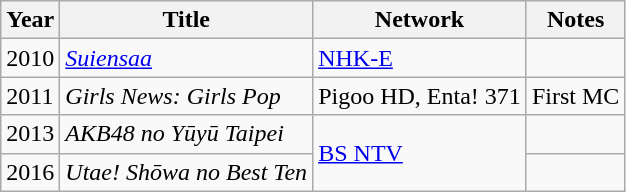<table class="wikitable">
<tr>
<th>Year</th>
<th>Title</th>
<th>Network</th>
<th>Notes</th>
</tr>
<tr>
<td>2010</td>
<td><em><a href='#'>Suiensaa</a></em></td>
<td><a href='#'>NHK-E</a></td>
<td></td>
</tr>
<tr>
<td>2011</td>
<td><em>Girls News: Girls Pop</em></td>
<td>Pigoo HD, Enta! 371</td>
<td>First MC</td>
</tr>
<tr>
<td>2013</td>
<td><em>AKB48 no Yūyū Taipei</em></td>
<td rowspan="2"><a href='#'>BS NTV</a></td>
<td></td>
</tr>
<tr>
<td>2016</td>
<td><em>Utae! Shōwa no Best Ten</em></td>
<td></td>
</tr>
</table>
